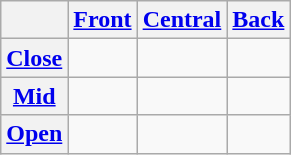<table class="wikitable">
<tr>
<th></th>
<th><a href='#'>Front</a></th>
<th><a href='#'>Central</a></th>
<th><a href='#'>Back</a></th>
</tr>
<tr align=center>
<th><a href='#'>Close</a></th>
<td></td>
<td></td>
<td></td>
</tr>
<tr align=center>
<th><a href='#'>Mid</a></th>
<td></td>
<td></td>
<td></td>
</tr>
<tr align=center>
<th><a href='#'>Open</a></th>
<td></td>
<td></td>
<td></td>
</tr>
</table>
